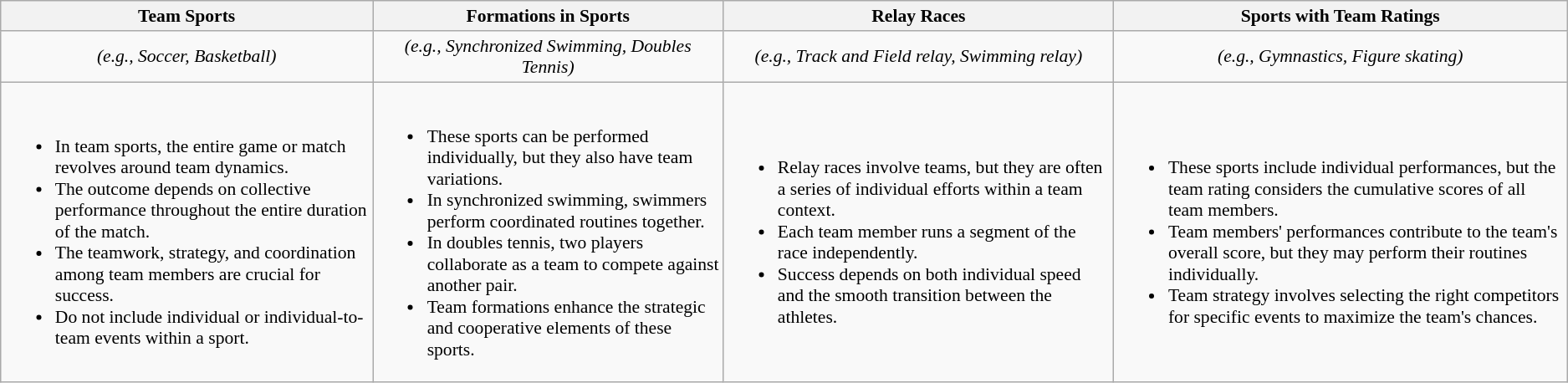<table class="wikitable" style="font-size:90%;">
<tr style="width:200px">
<th>Team Sports</th>
<th>Formations in Sports</th>
<th>Relay Races</th>
<th>Sports with Team Ratings</th>
</tr>
<tr style="font-style:italic; text-align:center">
<td>(e.g., Soccer, Basketball)</td>
<td>(e.g., Synchronized Swimming, Doubles Tennis)</td>
<td>(e.g., Track and Field relay, Swimming relay)</td>
<td>(e.g., Gymnastics, Figure skating)</td>
</tr>
<tr>
<td><br><ul><li>In team sports, the entire game or match revolves around team dynamics.</li><li>The outcome depends on collective performance throughout the entire duration of the match.</li><li>The teamwork, strategy, and coordination among team members are crucial for success.</li><li>Do not include individual or individual-to-team events within a sport.</li></ul></td>
<td><br><ul><li>These sports can be performed individually, but they also have team variations.</li><li>In synchronized swimming, swimmers perform coordinated routines together.</li><li>In doubles tennis, two players collaborate as a team to compete against another pair.</li><li>Team formations enhance the strategic and cooperative elements of these sports.</li></ul></td>
<td><br><ul><li>Relay races involve teams, but they are often a series of individual efforts within a team context.</li><li>Each team member runs a segment of the race independently.</li><li>Success depends on both individual speed and the smooth transition between the athletes.</li></ul></td>
<td><br><ul><li>These sports include individual performances, but the team rating considers the cumulative scores of all team members.</li><li>Team members' performances contribute to the team's overall score, but they may perform their routines individually.</li><li>Team strategy involves selecting the right competitors for specific events to maximize the team's chances.</li></ul></td>
</tr>
</table>
